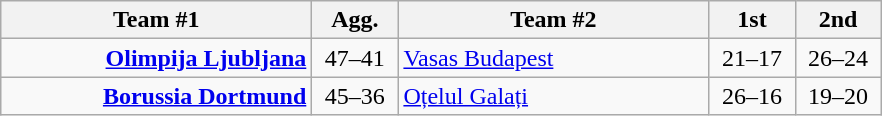<table class=wikitable style="text-align:center">
<tr>
<th width=200>Team #1</th>
<th width=50>Agg.</th>
<th width=200>Team #2</th>
<th width=50>1st</th>
<th width=50>2nd</th>
</tr>
<tr>
<td align=right><strong><a href='#'>Olimpija Ljubljana</a></strong> </td>
<td>47–41</td>
<td align=left> <a href='#'>Vasas Budapest</a></td>
<td align=center>21–17</td>
<td align=center>26–24</td>
</tr>
<tr>
<td align=right><strong><a href='#'>Borussia Dortmund</a></strong> </td>
<td>45–36</td>
<td align=left> <a href='#'>Oțelul Galați</a></td>
<td align=center>26–16</td>
<td align=center>19–20</td>
</tr>
</table>
